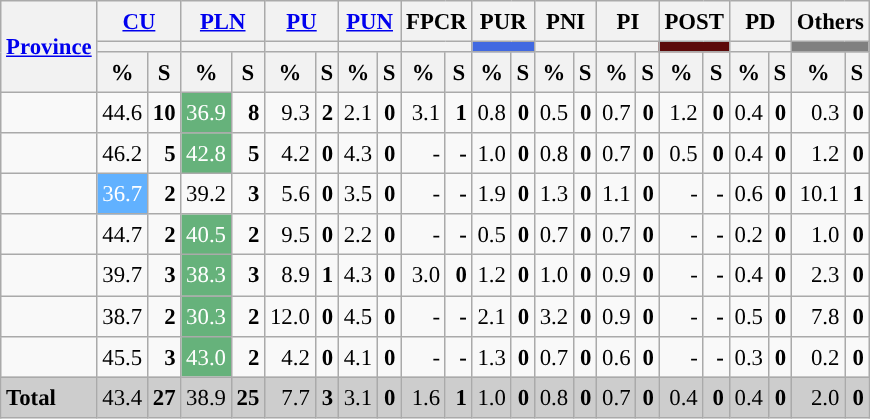<table class="wikitable sortable" style="text-align:right; font-size:95%; line-height:20px;">
<tr>
<th rowspan="3"><a href='#'>Province</a></th>
<th colspan="2" width="30px"><a href='#'>CU</a></th>
<th colspan="2" width="30px"><a href='#'>PLN</a></th>
<th colspan="2" width="30px"><a href='#'>PU</a></th>
<th colspan="2" width="30px"><a href='#'>PUN</a></th>
<th colspan="2" width="30px">FPCR</th>
<th colspan="2" width="30px">PUR</th>
<th colspan="2" width="30px">PNI</th>
<th colspan="2" width="30px">PI</th>
<th colspan="2" width="30px">POST</th>
<th colspan="2" width="30px">PD</th>
<th colspan="2" width="30px">Others</th>
</tr>
<tr>
<th colspan="2" style="background:"></th>
<th colspan="2" style="background:"></th>
<th colspan="2" style="background:"></th>
<th colspan="2" style="background:"></th>
<th colspan="2" style="background:"></th>
<th colspan="2" style="background:royalblue"></th>
<th colspan="2" style="background:"></th>
<th colspan="2" style="background:"></th>
<th colspan="2" style="background:#5C0909"></th>
<th colspan="2" style="background:"></th>
<th colspan="2" style="background:grey"></th>
</tr>
<tr>
<th data-sort-type="number">%</th>
<th data-sort-type="number">S</th>
<th data-sort-type="number">%</th>
<th data-sort-type="number">S</th>
<th data-sort-type="number">%</th>
<th data-sort-type="number">S</th>
<th data-sort-type="number">%</th>
<th data-sort-type="number">S</th>
<th data-sort-type="number">%</th>
<th data-sort-type="number">S</th>
<th data-sort-type="number">%</th>
<th data-sort-type="number">S</th>
<th data-sort-type="number">%</th>
<th data-sort-type="number">S</th>
<th data-sort-type="number">%</th>
<th data-sort-type="number">S</th>
<th data-sort-type="number">%</th>
<th data-sort-type="number">S</th>
<th data-sort-type="number">%</th>
<th data-sort-type="number">S</th>
<th data-sort-type="number">%</th>
<th data-sort-type="number">S</th>
</tr>
<tr>
<td align="left"></td>
<td style="background:">44.6</td>
<td><strong>10</strong></td>
<td style="background:#66B27B; color:white;">36.9</td>
<td><strong>8</strong></td>
<td>9.3</td>
<td><strong>2</strong></td>
<td>2.1</td>
<td><strong>0</strong></td>
<td>3.1</td>
<td><strong>1</strong></td>
<td>0.8</td>
<td><strong>0</strong></td>
<td>0.5</td>
<td><strong>0</strong></td>
<td>0.7</td>
<td><strong>0</strong></td>
<td>1.2</td>
<td><strong>0</strong></td>
<td>0.4</td>
<td><strong>0</strong></td>
<td>0.3</td>
<td><strong>0</strong></td>
</tr>
<tr>
<td align="left"></td>
<td style="background:">46.2</td>
<td><strong>5</strong></td>
<td style="background:#66B27B; color:white;">42.8</td>
<td><strong>5</strong></td>
<td>4.2</td>
<td><strong>0</strong></td>
<td>4.3</td>
<td><strong>0</strong></td>
<td>-</td>
<td><strong>-</strong></td>
<td>1.0</td>
<td><strong>0</strong></td>
<td>0.8</td>
<td><strong>0</strong></td>
<td>0.7</td>
<td><strong>0</strong></td>
<td>0.5</td>
<td><strong>0</strong></td>
<td>0.4</td>
<td><strong>0</strong></td>
<td>1.2</td>
<td><strong>0</strong></td>
</tr>
<tr>
<td align="left"></td>
<td style="background:#61b1ff; color:white;">36.7</td>
<td><strong>2</strong></td>
<td style="background:">39.2</td>
<td><strong>3</strong></td>
<td>5.6</td>
<td><strong>0</strong></td>
<td>3.5</td>
<td><strong>0</strong></td>
<td>-</td>
<td><strong>-</strong></td>
<td>1.9</td>
<td><strong>0</strong></td>
<td>1.3</td>
<td><strong>0</strong></td>
<td>1.1</td>
<td><strong>0</strong></td>
<td>-</td>
<td><strong>-</strong></td>
<td>0.6</td>
<td><strong>0</strong></td>
<td>10.1</td>
<td><strong>1</strong></td>
</tr>
<tr>
<td align="left"></td>
<td style="background:">44.7</td>
<td><strong>2</strong></td>
<td style="background:#66B27B; color:white;">40.5</td>
<td><strong>2</strong></td>
<td>9.5</td>
<td><strong>0</strong></td>
<td>2.2</td>
<td><strong>0</strong></td>
<td>-</td>
<td><strong>-</strong></td>
<td>0.5</td>
<td><strong>0</strong></td>
<td>0.7</td>
<td><strong>0</strong></td>
<td>0.7</td>
<td><strong>0</strong></td>
<td>-</td>
<td><strong>-</strong></td>
<td>0.2</td>
<td><strong>0</strong></td>
<td>1.0</td>
<td><strong>0</strong></td>
</tr>
<tr>
<td align="left"></td>
<td style="background:">39.7</td>
<td><strong>3</strong></td>
<td style="background:#66B27B; color:white;">38.3</td>
<td><strong>3</strong></td>
<td>8.9</td>
<td><strong>1</strong></td>
<td>4.3</td>
<td><strong>0</strong></td>
<td>3.0</td>
<td><strong>0</strong></td>
<td>1.2</td>
<td><strong>0</strong></td>
<td>1.0</td>
<td><strong>0</strong></td>
<td>0.9</td>
<td><strong>0</strong></td>
<td>-</td>
<td><strong>-</strong></td>
<td>0.4</td>
<td><strong>0</strong></td>
<td>2.3</td>
<td><strong>0</strong></td>
</tr>
<tr>
<td align="left"></td>
<td style="background:">38.7</td>
<td><strong>2</strong></td>
<td style="background:#66B27B; color:white;">30.3</td>
<td><strong>2</strong></td>
<td>12.0</td>
<td><strong>0</strong></td>
<td>4.5</td>
<td><strong>0</strong></td>
<td>-</td>
<td><strong>-</strong></td>
<td>2.1</td>
<td><strong>0</strong></td>
<td>3.2</td>
<td><strong>0</strong></td>
<td>0.9</td>
<td><strong>0</strong></td>
<td>-</td>
<td><strong>-</strong></td>
<td>0.5</td>
<td><strong>0</strong></td>
<td>7.8</td>
<td><strong>0</strong></td>
</tr>
<tr>
<td align="left"></td>
<td style="background:">45.5</td>
<td><strong>3</strong></td>
<td style="background:#66B27B; color:white;">43.0</td>
<td><strong>2</strong></td>
<td>4.2</td>
<td><strong>0</strong></td>
<td>4.1</td>
<td><strong>0</strong></td>
<td>-</td>
<td><strong>-</strong></td>
<td>1.3</td>
<td><strong>0</strong></td>
<td>0.7</td>
<td><strong>0</strong></td>
<td>0.6</td>
<td><strong>0</strong></td>
<td>-</td>
<td><strong>-</strong></td>
<td>0.3</td>
<td><strong>0</strong></td>
<td>0.2</td>
<td><strong>0</strong></td>
</tr>
<tr style="background:#CDCDCD;">
<td align="left"><strong>Total</strong></td>
<td style="background:">43.4</td>
<td><strong>27</strong></td>
<td>38.9</td>
<td><strong>25</strong></td>
<td>7.7</td>
<td><strong>3</strong></td>
<td>3.1</td>
<td><strong>0</strong></td>
<td>1.6</td>
<td><strong>1</strong></td>
<td>1.0</td>
<td><strong>0</strong></td>
<td>0.8</td>
<td><strong>0</strong></td>
<td>0.7</td>
<td><strong>0</strong></td>
<td>0.4</td>
<td><strong>0</strong></td>
<td>0.4</td>
<td><strong>0</strong></td>
<td>2.0</td>
<td><strong>0</strong></td>
</tr>
</table>
